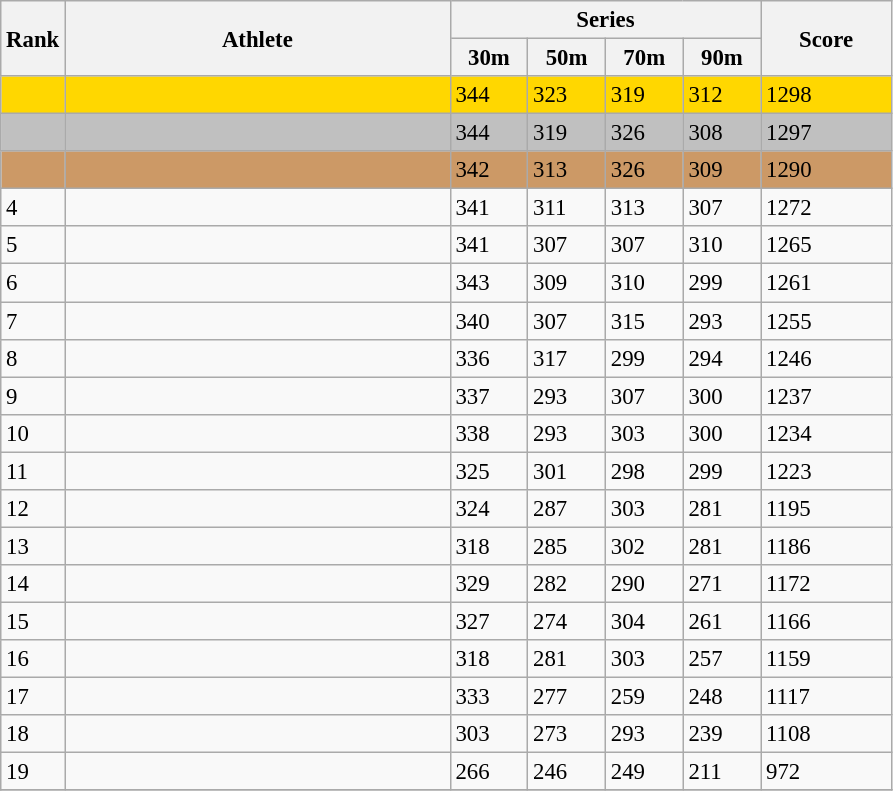<table class="wikitable" style="font-size:95%" style="width:35em;" style="text-align:center">
<tr>
<th rowspan=2>Rank</th>
<th rowspan=2 width=250>Athlete</th>
<th colspan=4 width=200>Series</th>
<th rowspan=2 width=80>Score</th>
</tr>
<tr>
<th>30m</th>
<th>50m</th>
<th>70m</th>
<th>90m</th>
</tr>
<tr bgcolor=gold>
<td></td>
<td align=left></td>
<td>344</td>
<td>323</td>
<td>319</td>
<td>312</td>
<td>1298</td>
</tr>
<tr bgcolor=silver>
<td></td>
<td align=left></td>
<td>344</td>
<td>319</td>
<td>326</td>
<td>308</td>
<td>1297</td>
</tr>
<tr bgcolor=cc9966>
<td></td>
<td align=left></td>
<td>342</td>
<td>313</td>
<td>326</td>
<td>309</td>
<td>1290</td>
</tr>
<tr>
<td>4</td>
<td align=left></td>
<td>341</td>
<td>311</td>
<td>313</td>
<td>307</td>
<td>1272</td>
</tr>
<tr>
<td>5</td>
<td align=left></td>
<td>341</td>
<td>307</td>
<td>307</td>
<td>310</td>
<td>1265</td>
</tr>
<tr>
<td>6</td>
<td align=left></td>
<td>343</td>
<td>309</td>
<td>310</td>
<td>299</td>
<td>1261</td>
</tr>
<tr>
<td>7</td>
<td align=left></td>
<td>340</td>
<td>307</td>
<td>315</td>
<td>293</td>
<td>1255</td>
</tr>
<tr>
<td>8</td>
<td align=left></td>
<td>336</td>
<td>317</td>
<td>299</td>
<td>294</td>
<td>1246</td>
</tr>
<tr>
<td>9</td>
<td align=left></td>
<td>337</td>
<td>293</td>
<td>307</td>
<td>300</td>
<td>1237</td>
</tr>
<tr>
<td>10</td>
<td align=left></td>
<td>338</td>
<td>293</td>
<td>303</td>
<td>300</td>
<td>1234</td>
</tr>
<tr>
<td>11</td>
<td align=left></td>
<td>325</td>
<td>301</td>
<td>298</td>
<td>299</td>
<td>1223</td>
</tr>
<tr>
<td>12</td>
<td align=left></td>
<td>324</td>
<td>287</td>
<td>303</td>
<td>281</td>
<td>1195</td>
</tr>
<tr>
<td>13</td>
<td align=left></td>
<td>318</td>
<td>285</td>
<td>302</td>
<td>281</td>
<td>1186</td>
</tr>
<tr>
<td>14</td>
<td align=left></td>
<td>329</td>
<td>282</td>
<td>290</td>
<td>271</td>
<td>1172</td>
</tr>
<tr>
<td>15</td>
<td align=left></td>
<td>327</td>
<td>274</td>
<td>304</td>
<td>261</td>
<td>1166</td>
</tr>
<tr>
<td>16</td>
<td align=left></td>
<td>318</td>
<td>281</td>
<td>303</td>
<td>257</td>
<td>1159</td>
</tr>
<tr>
<td>17</td>
<td align=left></td>
<td>333</td>
<td>277</td>
<td>259</td>
<td>248</td>
<td>1117</td>
</tr>
<tr>
<td>18</td>
<td align=left></td>
<td>303</td>
<td>273</td>
<td>293</td>
<td>239</td>
<td>1108</td>
</tr>
<tr>
<td>19</td>
<td align=left></td>
<td>266</td>
<td>246</td>
<td>249</td>
<td>211</td>
<td>972</td>
</tr>
<tr>
</tr>
</table>
